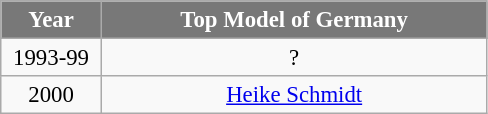<table class="wikitable sortable" style="font-size: 95%; text-align:center">
<tr>
<th width="60" style="background-color:#787878;color:#FFFFFF;">Year</th>
<th width="250" style="background-color:#787878;color:#FFFFFF;">Top Model of Germany</th>
</tr>
<tr>
<td>1993-99</td>
<td>?</td>
</tr>
<tr>
<td>2000</td>
<td><a href='#'>Heike Schmidt</a></td>
</tr>
</table>
